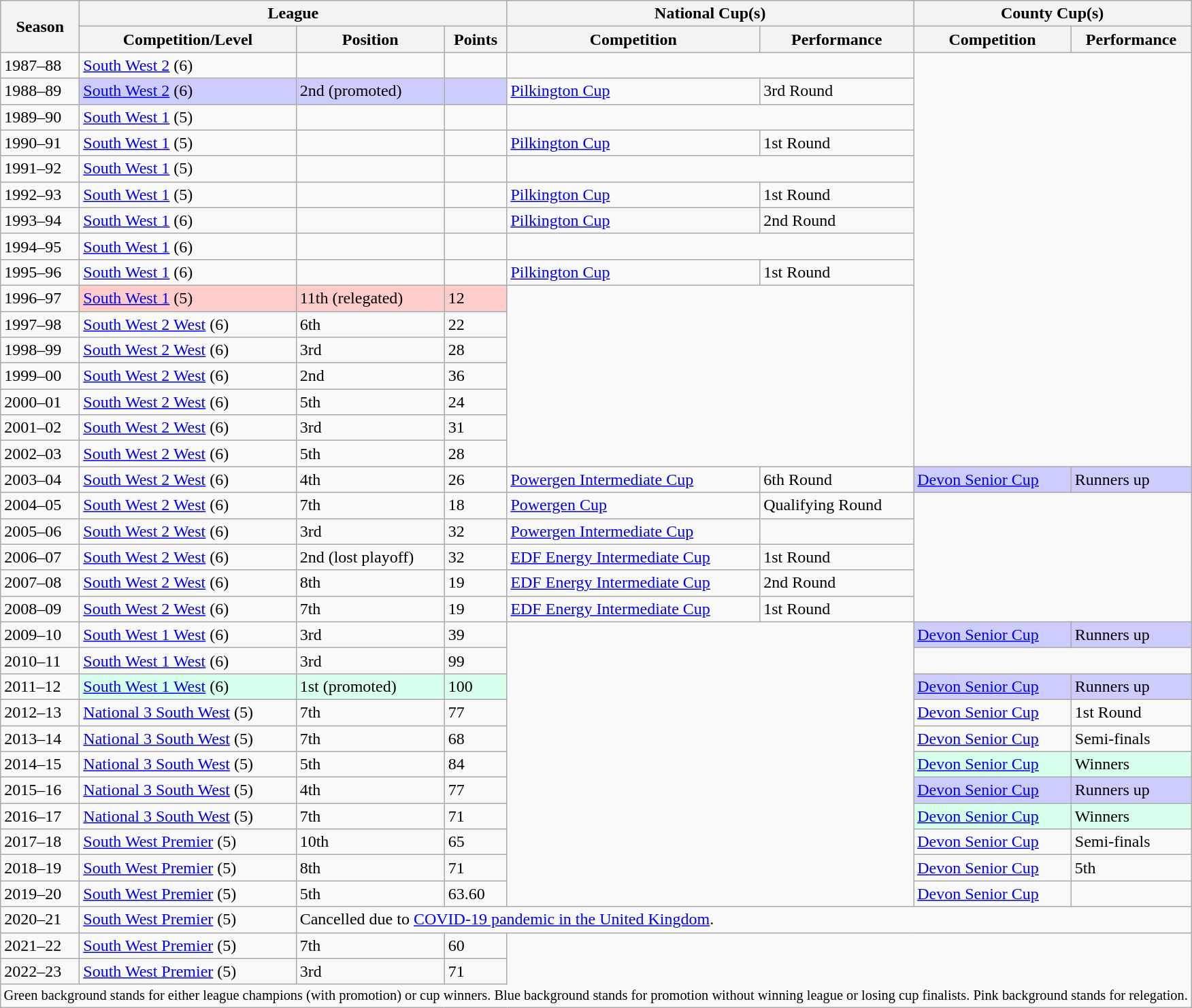<table class="wikitable">
<tr>
<th rowspan="2">Season</th>
<th colspan="3">League</th>
<th colspan="2">National Cup(s)</th>
<th colspan="2">County Cup(s)</th>
</tr>
<tr>
<th>Competition/Level</th>
<th>Position</th>
<th>Points</th>
<th>Competition</th>
<th>Performance</th>
<th>Competition</th>
<th>Performance</th>
</tr>
<tr>
<td>1987–88</td>
<td><a href='#'>South West 2</a> (6)</td>
<td></td>
<td></td>
<td rowspan=1 colspan=2></td>
</tr>
<tr>
<td>1988–89</td>
<td style="background:#ccccff;"><a href='#'>South West 2</a> (6)</td>
<td style="background:#ccccff;">2nd (promoted)</td>
<td style="background:#ccccff;"></td>
<td><a href='#'>Pilkington Cup</a></td>
<td>3rd Round</td>
</tr>
<tr>
<td>1989–90</td>
<td><a href='#'>South West 1</a> (5)</td>
<td></td>
<td></td>
<td rowspan=1 colspan=2></td>
</tr>
<tr>
<td>1990–91</td>
<td><a href='#'>South West 1</a> (5)</td>
<td></td>
<td></td>
<td><a href='#'>Pilkington Cup</a></td>
<td>1st Round</td>
</tr>
<tr>
<td>1991–92</td>
<td><a href='#'>South West 1</a> (5)</td>
<td></td>
<td></td>
<td rowspan=1 colspan=2></td>
</tr>
<tr>
<td>1992–93</td>
<td><a href='#'>South West 1</a> (5)</td>
<td></td>
<td></td>
<td><a href='#'>Pilkington Cup</a></td>
<td>1st Round</td>
</tr>
<tr>
<td>1993–94</td>
<td><a href='#'>South West 1</a> (6)</td>
<td></td>
<td></td>
<td><a href='#'>Pilkington Cup</a></td>
<td>2nd Round</td>
</tr>
<tr>
<td>1994–95</td>
<td><a href='#'>South West 1</a> (6)</td>
<td></td>
<td></td>
<td rowspan=1 colspan=2></td>
</tr>
<tr>
<td>1995–96</td>
<td><a href='#'>South West 1</a> (6)</td>
<td></td>
<td></td>
<td><a href='#'>Pilkington Cup</a></td>
<td>1st Round</td>
</tr>
<tr>
<td>1996–97</td>
<td style="background:#ffcccc;"><a href='#'>South West 1</a> (5)</td>
<td style="background:#ffcccc;">11th (relegated)</td>
<td style="background:#ffcccc;">12</td>
<td rowspan=7 colspan=2></td>
</tr>
<tr>
<td>1997–98</td>
<td><a href='#'>South West 2 West</a> (6)</td>
<td>6th</td>
<td>22</td>
</tr>
<tr>
<td>1998–99</td>
<td><a href='#'>South West 2 West</a> (6)</td>
<td>3rd</td>
<td>28</td>
</tr>
<tr>
<td>1999–00</td>
<td><a href='#'>South West 2 West</a> (6)</td>
<td>2nd</td>
<td>36</td>
</tr>
<tr>
<td>2000–01</td>
<td><a href='#'>South West 2 West</a> (6)</td>
<td>5th</td>
<td>24</td>
</tr>
<tr>
<td>2001–02</td>
<td><a href='#'>South West 2 West</a> (6)</td>
<td>3rd</td>
<td>31</td>
</tr>
<tr>
<td>2002–03</td>
<td><a href='#'>South West 2 West</a> (6)</td>
<td>5th</td>
<td>28</td>
</tr>
<tr>
<td>2003–04</td>
<td><a href='#'>South West 2 West</a> (6)</td>
<td>4th</td>
<td>26</td>
<td><a href='#'>Powergen Intermediate Cup</a></td>
<td>6th Round</td>
<td style="background:#ccccff;"><a href='#'>Devon Senior Cup</a></td>
<td style="background:#ccccff;">Runners up</td>
</tr>
<tr>
<td>2004–05</td>
<td><a href='#'>South West 2 West</a> (6)</td>
<td>7th</td>
<td>18</td>
<td><a href='#'>Powergen Cup</a></td>
<td>Qualifying Round</td>
</tr>
<tr>
<td>2005–06</td>
<td><a href='#'>South West 2 West</a> (6)</td>
<td>3rd</td>
<td>32</td>
<td><a href='#'>Powergen Intermediate Cup</a></td>
<td></td>
</tr>
<tr>
<td>2006–07</td>
<td><a href='#'>South West 2 West</a> (6)</td>
<td>2nd (lost playoff)</td>
<td>32</td>
<td><a href='#'>EDF Energy Intermediate Cup</a></td>
<td>1st Round</td>
</tr>
<tr>
<td>2007–08</td>
<td><a href='#'>South West 2 West</a> (6)</td>
<td>8th</td>
<td>19</td>
<td><a href='#'>EDF Energy Intermediate Cup</a></td>
<td>2nd Round</td>
</tr>
<tr>
<td>2008–09</td>
<td><a href='#'>South West 2 West</a> (6)</td>
<td>7th</td>
<td>19</td>
<td><a href='#'>EDF Energy Intermediate Cup</a></td>
<td>1st Round</td>
</tr>
<tr>
<td>2009–10</td>
<td><a href='#'>South West 1 West</a> (6)</td>
<td>3rd</td>
<td>39</td>
<td rowspan=11 colspan=2></td>
<td style="background:#ccccff;"><a href='#'>Devon Senior Cup</a></td>
<td style="background:#ccccff;">Runners up</td>
</tr>
<tr>
<td>2010–11</td>
<td><a href='#'>South West 1 West</a> (6)</td>
<td>3rd</td>
<td>99</td>
</tr>
<tr>
<td>2011–12</td>
<td style="background:#d8ffeb;"><a href='#'>South West 1 West</a> (6)</td>
<td style="background:#d8ffeb;">1st (promoted)</td>
<td style="background:#d8ffeb;">100</td>
<td style="background:#ccccff;"><a href='#'>Devon Senior Cup</a></td>
<td style="background:#ccccff;">Runners up</td>
</tr>
<tr>
<td>2012–13</td>
<td><a href='#'>National 3 South West</a> (5)</td>
<td>7th</td>
<td>77</td>
<td><a href='#'>Devon Senior Cup</a></td>
<td>1st Round</td>
</tr>
<tr>
<td>2013–14</td>
<td><a href='#'>National 3 South West</a> (5)</td>
<td>7th</td>
<td>68</td>
<td><a href='#'>Devon Senior Cup</a></td>
<td>Semi-finals</td>
</tr>
<tr>
<td>2014–15</td>
<td><a href='#'>National 3 South West</a> (5)</td>
<td>5th</td>
<td>84</td>
<td style="background:#d8ffeb;"><a href='#'>Devon Senior Cup</a></td>
<td style="background:#d8ffeb;">Winners</td>
</tr>
<tr>
<td>2015–16</td>
<td><a href='#'>National 3 South West</a> (5)</td>
<td>4th</td>
<td>77</td>
<td style="background:#ccccff;"><a href='#'>Devon Senior Cup</a></td>
<td style="background:#ccccff;">Runners up</td>
</tr>
<tr>
<td>2016–17</td>
<td><a href='#'>National 3 South West</a> (5)</td>
<td>7th</td>
<td>71</td>
<td style="background:#d8ffeb;"><a href='#'>Devon Senior Cup</a></td>
<td style="background:#d8ffeb;">Winners</td>
</tr>
<tr>
<td>2017–18</td>
<td><a href='#'>South West Premier</a> (5)</td>
<td>10th</td>
<td>65</td>
<td><a href='#'>Devon Senior Cup</a></td>
<td>Semi-finals</td>
</tr>
<tr>
<td>2018–19</td>
<td><a href='#'>South West Premier</a> (5)</td>
<td>8th</td>
<td>71</td>
<td><a href='#'>Devon Senior Cup</a></td>
<td>5th</td>
</tr>
<tr>
<td>2019–20</td>
<td><a href='#'>South West Premier</a> (5)</td>
<td>5th</td>
<td>63.60</td>
<td><a href='#'>Devon Senior Cup</a></td>
<td></td>
</tr>
<tr>
<td>2020–21</td>
<td><a href='#'>South West Premier</a> (5)</td>
<td colspan=6>Cancelled due to <a href='#'>COVID-19 pandemic in the United Kingdom</a>.</td>
</tr>
<tr>
<td>2021–22</td>
<td><a href='#'>South West Premier</a> (5)</td>
<td>7th</td>
<td>60</td>
</tr>
<tr>
<td>2022–23</td>
<td><a href='#'>South West Premier</a> (5)</td>
<td>3rd</td>
<td>71</td>
</tr>
<tr>
<td colspan="15" style="border:0px;font-size:85%;"><span>Green background</span> stands for either league champions (with promotion) or cup winners. <span>Blue background</span> stands for promotion without winning league or losing cup finalists. <span>Pink background</span> stands for relegation.<br></td>
</tr>
</table>
